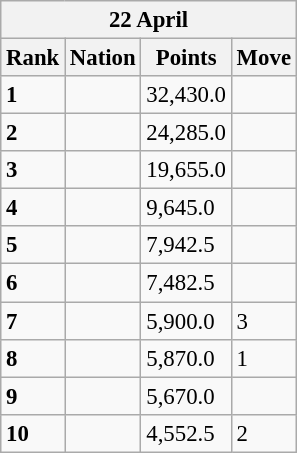<table class="wikitable" style="font-size:95%;">
<tr>
<th colspan="4">22 April</th>
</tr>
<tr>
<th>Rank</th>
<th>Nation</th>
<th>Points</th>
<th>Move</th>
</tr>
<tr>
<td><strong>1</strong></td>
<td></td>
<td>32,430.0</td>
<td></td>
</tr>
<tr>
<td><strong>2</strong></td>
<td></td>
<td>24,285.0</td>
<td></td>
</tr>
<tr>
<td><strong>3</strong></td>
<td></td>
<td>19,655.0</td>
<td></td>
</tr>
<tr>
<td><strong>4</strong></td>
<td></td>
<td>9,645.0</td>
<td></td>
</tr>
<tr>
<td><strong>5</strong></td>
<td></td>
<td>7,942.5</td>
<td></td>
</tr>
<tr>
<td><strong>6</strong></td>
<td></td>
<td>7,482.5</td>
<td></td>
</tr>
<tr>
<td><strong>7</strong></td>
<td></td>
<td>5,900.0</td>
<td> 3</td>
</tr>
<tr>
<td><strong>8</strong></td>
<td></td>
<td>5,870.0</td>
<td> 1</td>
</tr>
<tr>
<td><strong>9</strong></td>
<td></td>
<td>5,670.0</td>
<td></td>
</tr>
<tr>
<td><strong>10</strong></td>
<td></td>
<td>4,552.5</td>
<td> 2</td>
</tr>
</table>
